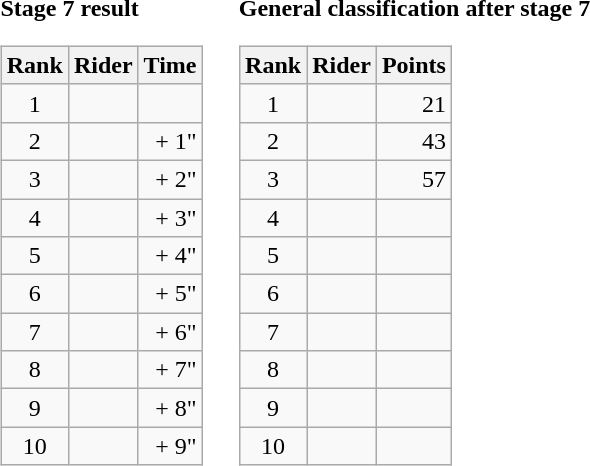<table>
<tr>
<td><strong>Stage 7 result</strong><br><table class="wikitable">
<tr>
<th scope="col">Rank</th>
<th scope="col">Rider</th>
<th scope="col">Time</th>
</tr>
<tr>
<td style="text-align:center;">1</td>
<td></td>
<td style="text-align:right;"></td>
</tr>
<tr>
<td style="text-align:center;">2</td>
<td></td>
<td style="text-align:right;">+ 1"</td>
</tr>
<tr>
<td style="text-align:center;">3</td>
<td></td>
<td style="text-align:right;">+ 2"</td>
</tr>
<tr>
<td style="text-align:center;">4</td>
<td></td>
<td style="text-align:right;">+ 3"</td>
</tr>
<tr>
<td style="text-align:center;">5</td>
<td></td>
<td style="text-align:right;">+ 4"</td>
</tr>
<tr>
<td style="text-align:center;">6</td>
<td></td>
<td style="text-align:right;">+ 5"</td>
</tr>
<tr>
<td style="text-align:center;">7</td>
<td></td>
<td style="text-align:right;">+ 6"</td>
</tr>
<tr>
<td style="text-align:center;">8</td>
<td></td>
<td style="text-align:right;">+ 7"</td>
</tr>
<tr>
<td style="text-align:center;">9</td>
<td></td>
<td style="text-align:right;">+ 8"</td>
</tr>
<tr>
<td style="text-align:center;">10</td>
<td></td>
<td style="text-align:right;">+ 9"</td>
</tr>
</table>
</td>
<td></td>
<td><strong>General classification after stage 7</strong><br><table class="wikitable">
<tr>
<th scope="col">Rank</th>
<th scope="col">Rider</th>
<th scope="col">Points</th>
</tr>
<tr>
<td style="text-align:center;">1</td>
<td></td>
<td style="text-align:right;">21</td>
</tr>
<tr>
<td style="text-align:center;">2</td>
<td></td>
<td style="text-align:right;">43</td>
</tr>
<tr>
<td style="text-align:center;">3</td>
<td></td>
<td style="text-align:right;">57</td>
</tr>
<tr>
<td style="text-align:center;">4</td>
<td></td>
<td></td>
</tr>
<tr>
<td style="text-align:center;">5</td>
<td></td>
<td></td>
</tr>
<tr>
<td style="text-align:center;">6</td>
<td></td>
<td></td>
</tr>
<tr>
<td style="text-align:center;">7</td>
<td></td>
<td></td>
</tr>
<tr>
<td style="text-align:center;">8</td>
<td></td>
<td></td>
</tr>
<tr>
<td style="text-align:center;">9</td>
<td></td>
<td></td>
</tr>
<tr>
<td style="text-align:center;">10</td>
<td></td>
<td></td>
</tr>
</table>
</td>
</tr>
</table>
